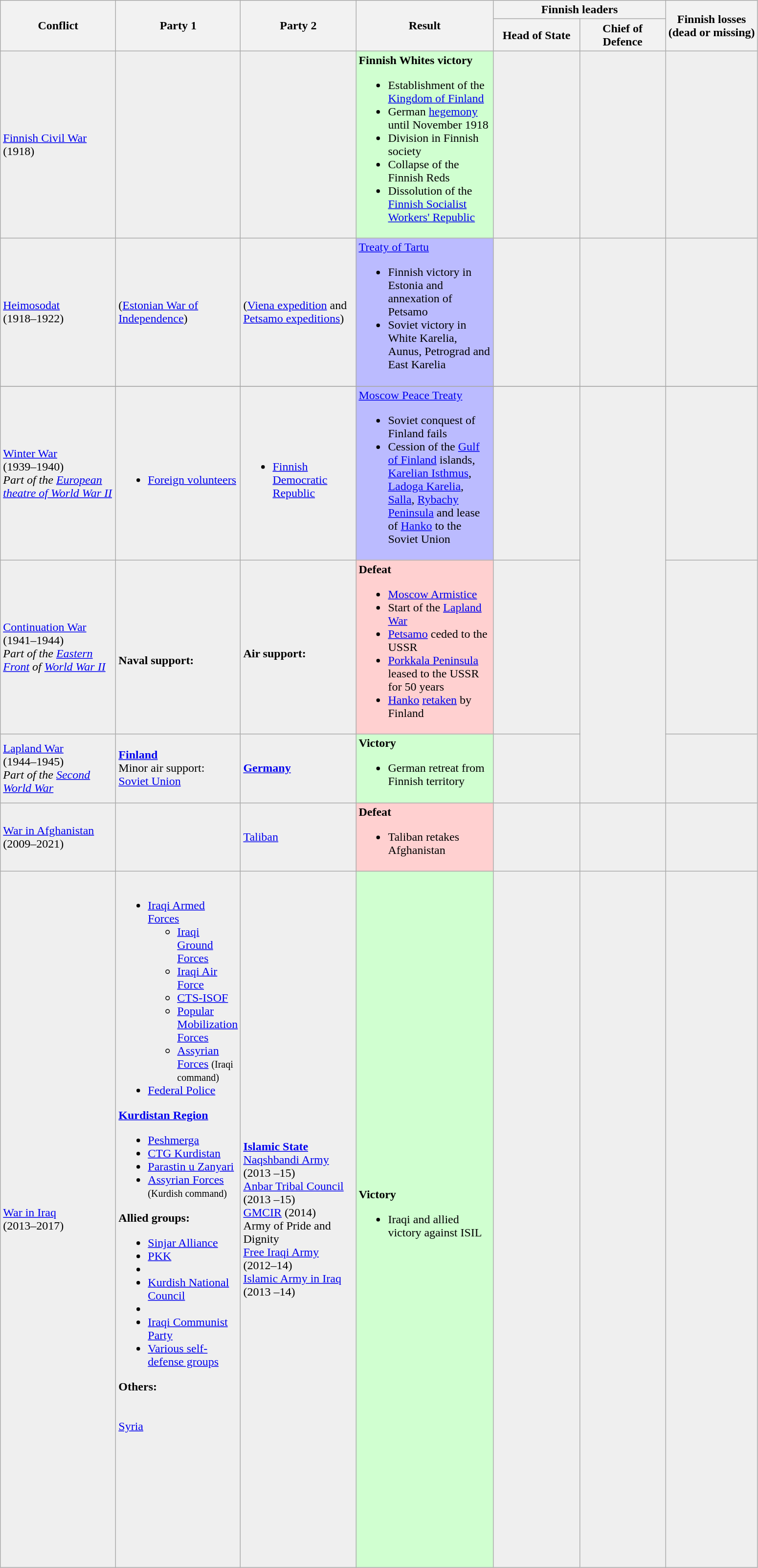<table class="wikitable">
<tr>
<th rowspan="2" width=150px>Conflict</th>
<th rowspan="2" width=150px>Party 1</th>
<th rowspan="2" width=150px>Party 2</th>
<th rowspan="2" width=180px>Result</th>
<th colspan="2">Finnish leaders</th>
<th rowspan="2">Finnish losses<br>(dead or missing)</th>
</tr>
<tr>
<th width=110px>Head of State</th>
<th width=110px>Chief of Defence</th>
</tr>
<tr>
<td style="background:#efefef"><a href='#'>Finnish Civil War</a><br>(1918)</td>
<td style="background:#efefef"></td>
<td style="background:#efefef"></td>
<td style="background:#D0FFD0"><strong>Finnish Whites victory</strong><br><ul><li>Establishment of the <a href='#'>Kingdom of Finland</a></li><li>German <a href='#'>hegemony</a> until November 1918</li><li>Division in Finnish society</li><li>Collapse of the Finnish Reds</li><li>Dissolution of the <a href='#'>Finnish Socialist Workers' Republic</a></li></ul></td>
<td rowspan="1" style="background:#efefef"></td>
<td rowspan="1" style="background:#efefef"></td>
<td style="background:#efefef"></td>
</tr>
<tr>
<td style="background:#efefef"><a href='#'>Heimosodat</a><br>(1918–1922)</td>
<td style="background:#efefef"> (<a href='#'>Estonian War of Independence</a>)</td>
<td style="background:#efefef"> (<a href='#'>Viena expedition</a> and <a href='#'>Petsamo expeditions</a>)</td>
<td style="background:#BBF"><a href='#'>Treaty of Tartu</a><br><ul><li>Finnish victory in Estonia and annexation of Petsamo</li><li>Soviet victory in White Karelia, Aunus, Petrograd and East Karelia</li></ul></td>
<td rowspan="1" style="background:#efefef"></td>
<td rowspan="1" style="background:#efefef"></td>
<td style="background:#efefef"></td>
</tr>
<tr>
</tr>
<tr>
<td style="background:#efefef"><a href='#'>Winter War</a><br>(1939–1940)<br><em>Part of the <a href='#'>European theatre of World War II</a></em></td>
<td style="background:#efefef"><strong></strong><br><ul><li><a href='#'>Foreign volunteers</a></li></ul></td>
<td style="background:#efefef"><strong></strong><br><ul><li><a href='#'>Finnish Democratic Republic</a></li></ul></td>
<td style="background:#BBF"><a href='#'>Moscow Peace Treaty</a><br><ul><li>Soviet conquest of Finland fails</li><li>Cession of the <a href='#'>Gulf of Finland</a> islands, <a href='#'>Karelian Isthmus</a>, <a href='#'>Ladoga Karelia</a>, <a href='#'>Salla</a>, <a href='#'>Rybachy Peninsula</a> and lease of <a href='#'>Hanko</a> to the Soviet Union</li></ul></td>
<td style="background:#efefef"></td>
<td rowspan="3" style="background:#efefef"></td>
<td style="background:#efefef"></td>
</tr>
<tr>
<td style="background:#efefef"><a href='#'>Continuation War</a><br>(1941–1944)<br><em>Part of the <a href='#'>Eastern Front</a> of <a href='#'>World War II</a></em></td>
<td style="background:#efefef"><strong></strong><br><strong></strong><br><strong>Naval support:</strong><br></td>
<td style="background:#efefef"><strong></strong><br><strong>Air support:</strong><br></td>
<td style="background:#FFD0D0"><strong>Defeat</strong> <small></small><br><ul><li><a href='#'>Moscow Armistice</a></li><li>Start of the <a href='#'>Lapland War</a></li><li><a href='#'>Petsamo</a> ceded to the USSR</li><li><a href='#'>Porkkala Peninsula</a> leased to the USSR for 50 years</li><li><a href='#'>Hanko</a> <a href='#'>retaken</a> by Finland</li></ul></td>
<td style="background:#efefef"></td>
<td style="background:#efefef"></td>
</tr>
<tr>
<td style="background:#efefef"><a href='#'>Lapland War</a><br>(1944–1945)<br><em>Part of the <a href='#'>Second World War</a></em></td>
<td style="background:#efefef"> <strong><a href='#'>Finland</a></strong><br>Minor air support:<br> <a href='#'>Soviet Union</a></td>
<td style="background:#efefef"> <strong><a href='#'>Germany</a></strong></td>
<td style="background:#D0FFD0"><strong>Victory</strong><br><ul><li>German retreat from Finnish territory</li></ul></td>
<td style="background:#efefef"></td>
<td style="background:#efefef"></td>
</tr>
<tr>
<td style="background:#efefef"><a href='#'>War in Afghanistan</a><br>(2009–2021)</td>
<td style="background:#efefef"><br></td>
<td style="background:#efefef"> <a href='#'>Taliban</a></td>
<td style="background:#FFD0D0"><strong>Defeat</strong><br><ul><li>Taliban retakes Afghanistan</li></ul></td>
<td style="background:#efefef"> </td>
<td style="background:#efefef">  </td>
<td style="background:#efefef"></td>
</tr>
<tr>
<td style="background:#efefef"><a href='#'>War in Iraq</a><br>(2013–2017)</td>
<td style="background:#efefef"><strong></strong><br><ul><li> <a href='#'>Iraqi Armed Forces</a><ul><li> <a href='#'>Iraqi Ground Forces</a></li><li> <a href='#'>Iraqi Air Force</a></li><li> <a href='#'>CTS-ISOF</a></li><li> <a href='#'>Popular Mobilization Forces</a></li><li> <a href='#'>Assyrian Forces</a> <small>(Iraqi command)</small></li></ul></li><li><a href='#'>Federal Police</a></li></ul> <strong><a href='#'>Kurdistan Region</a></strong><ul><li> <a href='#'>Peshmerga</a></li><li><a href='#'>CTG Kurdistan</a></li><li><a href='#'>Parastin u Zanyari</a></li><li> <a href='#'>Assyrian Forces</a> <small>(Kurdish command)</small></li></ul><strong>Allied groups:</strong><ul><li> <a href='#'>Sinjar Alliance</a></li><li> <a href='#'>PKK</a></li><li></li><li><a href='#'>Kurdish National Council</a></li><li></li><li> <a href='#'>Iraqi Communist Party</a></li><li> <a href='#'>Various self-defense groups</a></li></ul><strong>Others:</strong>
<br><br>
<br>
 <a href='#'>Syria</a>
<br>
<strong></strong><br> <br> <br> <br> <br> <br> <br> <br>  <br><br></td>
<td style="background:#efefef"><strong> <a href='#'>Islamic State</a></strong><br> <a href='#'>Naqshbandi Army</a> (2013 –15)<br> <a href='#'>Anbar Tribal Council</a> (2013 –15)<br> <a href='#'>GMCIR</a> (2014)<br> Army of Pride and Dignity<br> <a href='#'>Free Iraqi Army</a> (2012–14)<br> <a href='#'>Islamic Army in Iraq</a> (2013 –14)</td>
<td style="background:#D0FFD0"><strong>Victory</strong><br><ul><li>Iraqi and allied victory against ISIL</li></ul></td>
<td style="background:#efefef"></td>
<td style="background:#efefef"></td>
<td style="background:#efefef"></td>
</tr>
</table>
